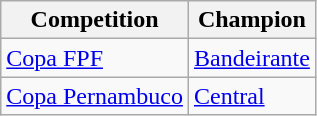<table class="wikitable">
<tr>
<th>Competition</th>
<th>Champion</th>
</tr>
<tr>
<td><a href='#'>Copa FPF</a></td>
<td><a href='#'>Bandeirante</a></td>
</tr>
<tr>
<td><a href='#'>Copa Pernambuco</a></td>
<td><a href='#'>Central</a></td>
</tr>
</table>
